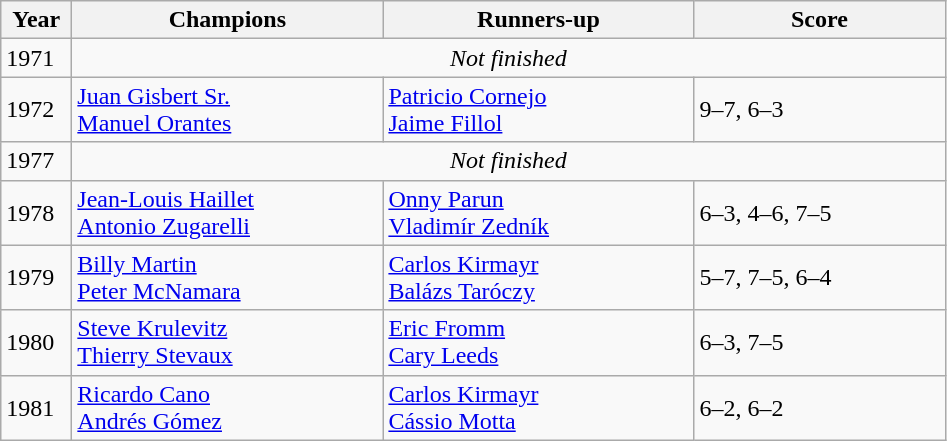<table class="wikitable">
<tr>
<th style="width:40px">Year</th>
<th style="width:200px">Champions</th>
<th style="width:200px">Runners-up</th>
<th style="width:160px" class="unsortable">Score</th>
</tr>
<tr>
<td>1971</td>
<td colspan=3 align=center><em>Not finished</em></td>
</tr>
<tr>
<td>1972</td>
<td> <a href='#'>Juan Gisbert Sr.</a><br> <a href='#'>Manuel Orantes</a></td>
<td> <a href='#'>Patricio Cornejo</a><br> <a href='#'>Jaime Fillol</a></td>
<td>9–7, 6–3</td>
</tr>
<tr>
<td>1977</td>
<td colspan=3 align=center><em>Not finished</em></td>
</tr>
<tr>
<td>1978</td>
<td> <a href='#'>Jean-Louis Haillet</a><br> <a href='#'>Antonio Zugarelli</a></td>
<td> <a href='#'>Onny Parun</a><br> <a href='#'>Vladimír Zedník</a></td>
<td>6–3, 4–6, 7–5</td>
</tr>
<tr>
<td>1979</td>
<td> <a href='#'>Billy Martin</a><br> <a href='#'>Peter McNamara</a></td>
<td> <a href='#'>Carlos Kirmayr</a><br> <a href='#'>Balázs Taróczy</a></td>
<td>5–7, 7–5, 6–4</td>
</tr>
<tr>
<td>1980</td>
<td> <a href='#'>Steve Krulevitz</a><br> <a href='#'>Thierry Stevaux</a></td>
<td> <a href='#'>Eric Fromm</a><br> <a href='#'>Cary Leeds</a></td>
<td>6–3, 7–5</td>
</tr>
<tr>
<td>1981</td>
<td> <a href='#'>Ricardo Cano</a><br> <a href='#'>Andrés Gómez</a></td>
<td> <a href='#'>Carlos Kirmayr</a><br> <a href='#'>Cássio Motta</a></td>
<td>6–2, 6–2</td>
</tr>
</table>
